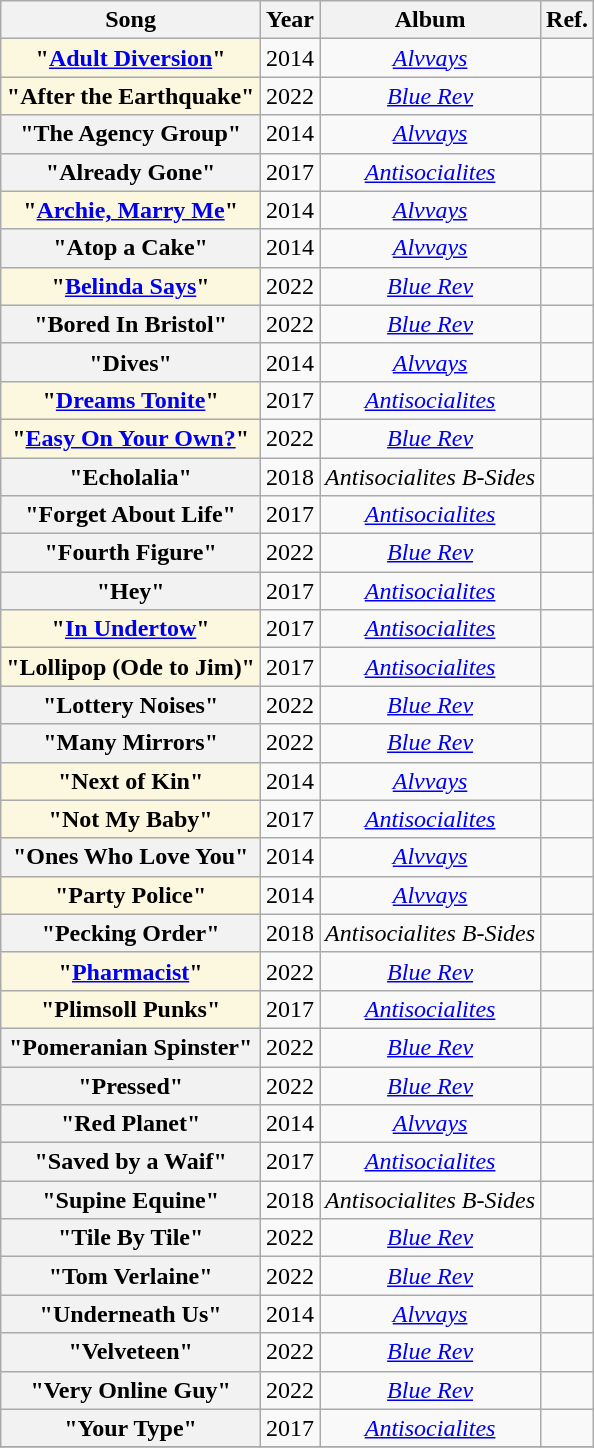<table class="wikitable sortable plainrowheaders" style="text-align:center;">
<tr>
<th scope="col">Song</th>
<th scope="col">Year</th>
<th scope="col">Album</th>
<th scope="col" class="unsortable">Ref.</th>
</tr>
<tr>
<th scope="row" style="background:#fcf8df;">"<a href='#'>Adult Diversion</a>"</th>
<td>2014</td>
<td><em><a href='#'>Alvvays</a></em></td>
<td></td>
</tr>
<tr>
<th scope="row" style="background:#fcf8df;">"After the Earthquake"</th>
<td>2022</td>
<td><em><a href='#'>Blue Rev</a></em></td>
<td></td>
</tr>
<tr>
<th scope="row">"The Agency Group"</th>
<td>2014</td>
<td><em><a href='#'>Alvvays</a></em></td>
<td></td>
</tr>
<tr>
<th scope="row">"Already Gone"</th>
<td>2017</td>
<td><em><a href='#'>Antisocialites</a></em></td>
<td></td>
</tr>
<tr>
<th scope="row" style="background:#fcf8df;">"<a href='#'>Archie, Marry Me</a>"</th>
<td>2014</td>
<td><em><a href='#'>Alvvays</a></em></td>
<td></td>
</tr>
<tr>
<th scope="row">"Atop a Cake"</th>
<td>2014</td>
<td><em><a href='#'>Alvvays</a></em></td>
<td></td>
</tr>
<tr>
<th scope="row" style="background:#fcf8df;">"<a href='#'>Belinda Says</a>"</th>
<td>2022</td>
<td><em><a href='#'>Blue Rev</a></em></td>
<td></td>
</tr>
<tr>
<th scope="row">"Bored In Bristol"</th>
<td>2022</td>
<td><em><a href='#'>Blue Rev</a></em></td>
<td></td>
</tr>
<tr>
<th scope="row">"Dives"</th>
<td>2014</td>
<td><em><a href='#'>Alvvays</a></em></td>
<td></td>
</tr>
<tr>
<th scope="row" style="background:#fcf8df;">"<a href='#'>Dreams Tonite</a>"</th>
<td>2017</td>
<td><em><a href='#'>Antisocialites</a></em></td>
<td></td>
</tr>
<tr>
<th scope="row" style="background:#fcf8df;">"<a href='#'>Easy On Your Own?</a>"</th>
<td>2022</td>
<td><em><a href='#'>Blue Rev</a></em></td>
<td></td>
</tr>
<tr>
<th scope="row">"Echolalia"</th>
<td>2018</td>
<td><em>Antisocialites B-Sides</em></td>
<td></td>
</tr>
<tr>
<th scope="row">"Forget About Life"</th>
<td>2017</td>
<td><em><a href='#'>Antisocialites</a></em></td>
<td></td>
</tr>
<tr>
<th scope="row">"Fourth Figure"</th>
<td>2022</td>
<td><em><a href='#'>Blue Rev</a></em></td>
<td></td>
</tr>
<tr>
<th scope="row">"Hey"</th>
<td>2017</td>
<td><em><a href='#'>Antisocialites</a></em></td>
<td></td>
</tr>
<tr>
<th scope="row" style="background:#fcf8df;">"<a href='#'>In Undertow</a>"</th>
<td>2017</td>
<td><em><a href='#'>Antisocialites</a></em></td>
<td></td>
</tr>
<tr>
<th scope="row" style="background:#fcf8df;">"Lollipop (Ode to Jim)"</th>
<td>2017</td>
<td><em><a href='#'>Antisocialites</a></em></td>
<td></td>
</tr>
<tr>
<th scope="row">"Lottery Noises"</th>
<td>2022</td>
<td><em><a href='#'>Blue Rev</a></em></td>
<td></td>
</tr>
<tr>
<th scope="row">"Many Mirrors"</th>
<td>2022</td>
<td><em><a href='#'>Blue Rev</a></em></td>
<td></td>
</tr>
<tr>
<th scope="row" style="background:#fcf8df;">"Next of Kin"</th>
<td>2014</td>
<td><em><a href='#'>Alvvays</a></em></td>
<td></td>
</tr>
<tr>
<th scope="row" style="background:#fcf8df;">"Not My Baby"</th>
<td>2017</td>
<td><em><a href='#'>Antisocialites</a></em></td>
<td></td>
</tr>
<tr>
<th scope="row">"Ones Who Love You"</th>
<td>2014</td>
<td><em><a href='#'>Alvvays</a></em></td>
<td></td>
</tr>
<tr>
<th scope="row" style="background:#fcf8df;">"Party Police"</th>
<td>2014</td>
<td><em><a href='#'>Alvvays</a></em></td>
<td></td>
</tr>
<tr>
<th scope="row">"Pecking Order"</th>
<td>2018</td>
<td><em>Antisocialites B-Sides</em></td>
<td></td>
</tr>
<tr>
<th scope="row" style="background:#fcf8df;">"<a href='#'>Pharmacist</a>"</th>
<td>2022</td>
<td><em><a href='#'>Blue Rev</a></em></td>
<td></td>
</tr>
<tr>
<th scope="row" style="background:#fcf8df;">"Plimsoll Punks"</th>
<td>2017</td>
<td><em><a href='#'>Antisocialites</a></em></td>
<td></td>
</tr>
<tr>
<th scope="row">"Pomeranian Spinster"</th>
<td>2022</td>
<td><em><a href='#'>Blue Rev</a></em></td>
<td></td>
</tr>
<tr>
<th scope="row">"Pressed"</th>
<td>2022</td>
<td><em><a href='#'>Blue Rev</a></em></td>
<td></td>
</tr>
<tr>
<th scope="row">"Red Planet"</th>
<td>2014</td>
<td><em><a href='#'>Alvvays</a></em></td>
<td></td>
</tr>
<tr>
<th scope="row">"Saved by a Waif"</th>
<td>2017</td>
<td><em><a href='#'>Antisocialites</a></em></td>
<td></td>
</tr>
<tr>
<th scope="row">"Supine Equine"</th>
<td>2018</td>
<td><em>Antisocialites B-Sides</em></td>
<td></td>
</tr>
<tr>
<th scope="row">"Tile By Tile"</th>
<td>2022</td>
<td><em><a href='#'>Blue Rev</a></em></td>
<td></td>
</tr>
<tr>
<th scope="row">"Tom Verlaine"</th>
<td>2022</td>
<td><em><a href='#'>Blue Rev</a></em></td>
<td></td>
</tr>
<tr>
<th scope="row">"Underneath Us"</th>
<td>2014</td>
<td><em><a href='#'>Alvvays</a></em></td>
<td></td>
</tr>
<tr>
<th scope="row">"Velveteen"</th>
<td>2022</td>
<td><em><a href='#'>Blue Rev</a></em></td>
<td></td>
</tr>
<tr>
<th scope="row">"Very Online Guy"</th>
<td>2022</td>
<td><em><a href='#'>Blue Rev</a></em></td>
<td></td>
</tr>
<tr>
<th scope="row">"Your Type"</th>
<td>2017</td>
<td><em><a href='#'>Antisocialites</a></em></td>
<td></td>
</tr>
<tr>
</tr>
</table>
